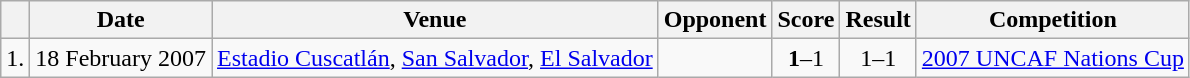<table class="wikitable">
<tr>
<th></th>
<th>Date</th>
<th>Venue</th>
<th>Opponent</th>
<th>Score</th>
<th>Result</th>
<th>Competition</th>
</tr>
<tr>
<td align="center">1.</td>
<td>18 February 2007</td>
<td><a href='#'>Estadio Cuscatlán</a>, <a href='#'>San Salvador</a>, <a href='#'>El Salvador</a></td>
<td></td>
<td align="center"><strong>1</strong>–1</td>
<td align="center">1–1</td>
<td><a href='#'>2007 UNCAF Nations Cup</a></td>
</tr>
</table>
